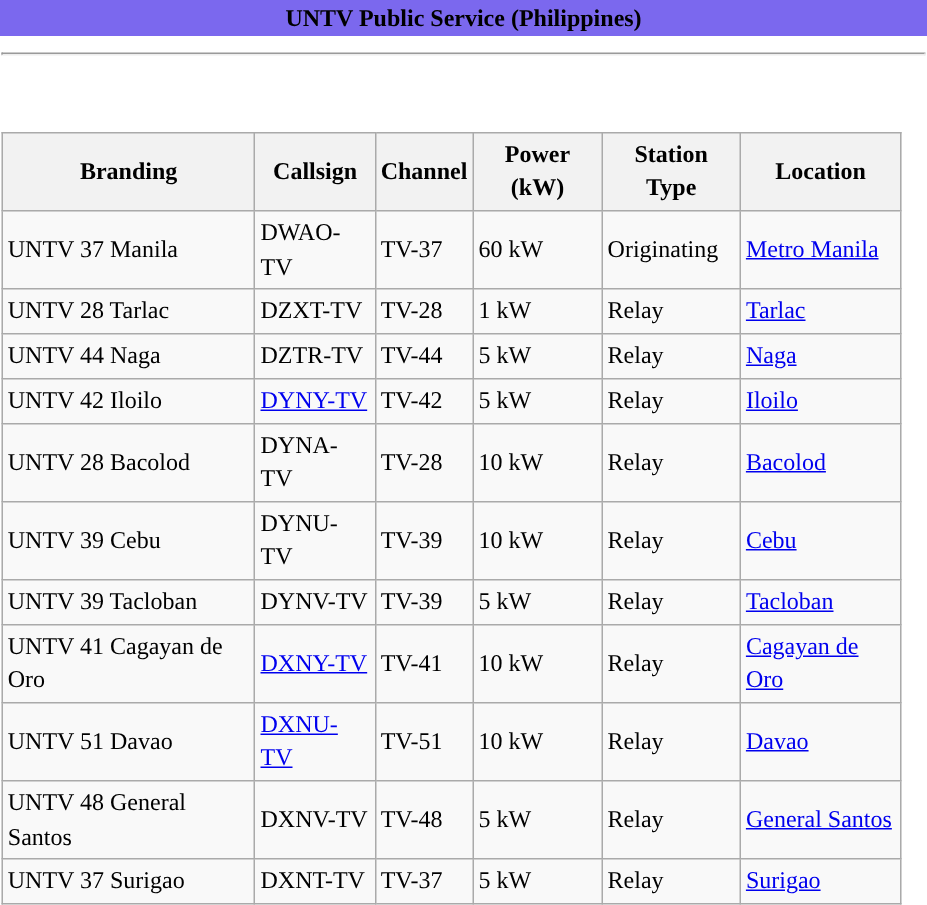<table class="toccolours" style="margin-center:1em; font-size:100%; line-height:1.4em; width:620px;">
<tr>
<th colspan="1" style="text-align:center; background:#7B68EE;"><span><strong>UNTV Public Service (Philippines)</strong></span></th>
</tr>
<tr>
<td colspan="6"><hr></td>
</tr>
<tr>
<td><br><table class="wikitable sortable float center" style="width:600px;">
<tr>
<th>Branding</th>
<th>Callsign</th>
<th>Channel</th>
<th>Power (kW)</th>
<th>Station Type</th>
<th>Location</th>
</tr>
<tr>
<td>UNTV 37 Manila</td>
<td>DWAO-TV</td>
<td>TV-37</td>
<td>60 kW</td>
<td>Originating</td>
<td><a href='#'>Metro Manila</a></td>
</tr>
<tr>
<td>UNTV 28 Tarlac</td>
<td>DZXT-TV</td>
<td>TV-28</td>
<td>1 kW</td>
<td>Relay</td>
<td><a href='#'>Tarlac</a></td>
</tr>
<tr>
<td>UNTV 44 Naga</td>
<td>DZTR-TV</td>
<td>TV-44</td>
<td>5 kW</td>
<td>Relay</td>
<td><a href='#'>Naga</a></td>
</tr>
<tr>
<td>UNTV 42 Iloilo</td>
<td><a href='#'>DYNY-TV</a></td>
<td>TV-42</td>
<td>5 kW</td>
<td>Relay</td>
<td><a href='#'>Iloilo</a></td>
</tr>
<tr>
<td>UNTV 28 Bacolod</td>
<td>DYNA-TV</td>
<td>TV-28</td>
<td>10 kW</td>
<td>Relay</td>
<td><a href='#'>Bacolod</a></td>
</tr>
<tr>
<td>UNTV 39 Cebu</td>
<td>DYNU-TV</td>
<td>TV-39</td>
<td>10 kW</td>
<td>Relay</td>
<td><a href='#'>Cebu</a></td>
</tr>
<tr>
<td>UNTV 39 Tacloban</td>
<td>DYNV-TV</td>
<td>TV-39</td>
<td>5 kW</td>
<td>Relay</td>
<td><a href='#'>Tacloban</a></td>
</tr>
<tr>
<td>UNTV 41 Cagayan de Oro</td>
<td><a href='#'>DXNY-TV</a></td>
<td>TV-41</td>
<td>10 kW</td>
<td>Relay</td>
<td><a href='#'>Cagayan de Oro</a></td>
</tr>
<tr>
<td>UNTV 51 Davao</td>
<td><a href='#'>DXNU-TV</a></td>
<td>TV-51</td>
<td>10 kW</td>
<td>Relay</td>
<td><a href='#'>Davao</a></td>
</tr>
<tr>
<td>UNTV 48 General Santos</td>
<td>DXNV-TV</td>
<td>TV-48</td>
<td>5 kW</td>
<td>Relay</td>
<td><a href='#'>General Santos</a></td>
</tr>
<tr>
<td>UNTV 37 Surigao</td>
<td>DXNT-TV</td>
<td>TV-37</td>
<td>5 kW</td>
<td>Relay</td>
<td><a href='#'>Surigao</a></td>
</tr>
</table>
</td>
</tr>
</table>
